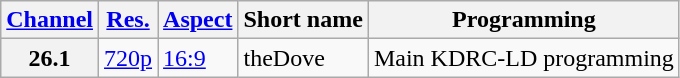<table class="wikitable">
<tr>
<th><a href='#'>Channel</a></th>
<th><a href='#'>Res.</a></th>
<th><a href='#'>Aspect</a></th>
<th>Short name</th>
<th>Programming</th>
</tr>
<tr>
<th scope = "row">26.1</th>
<td><a href='#'>720p</a></td>
<td><a href='#'>16:9</a></td>
<td>theDove</td>
<td>Main KDRC-LD programming</td>
</tr>
</table>
